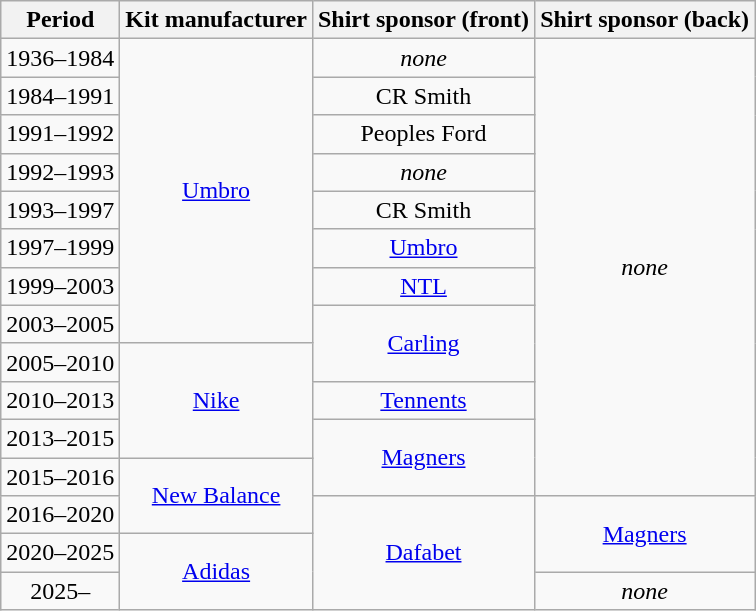<table class="wikitable" style="text-align:center;margin-left:1em">
<tr>
<th><strong>Period</strong></th>
<th><strong>Kit manufacturer</strong></th>
<th><strong>Shirt sponsor (front)</strong></th>
<th><strong>Shirt sponsor (back)</strong></th>
</tr>
<tr>
<td>1936–1984</td>
<td rowspan="8"><a href='#'>Umbro</a></td>
<td><em>none</em></td>
<td rowspan="12"><em>none</em></td>
</tr>
<tr>
<td>1984–1991</td>
<td>CR Smith</td>
</tr>
<tr>
<td>1991–1992</td>
<td>Peoples Ford</td>
</tr>
<tr>
<td>1992–1993</td>
<td><em>none</em></td>
</tr>
<tr>
<td>1993–1997</td>
<td>CR Smith</td>
</tr>
<tr>
<td>1997–1999</td>
<td><a href='#'>Umbro</a></td>
</tr>
<tr>
<td>1999–2003</td>
<td><a href='#'>NTL</a></td>
</tr>
<tr>
<td>2003–2005</td>
<td rowspan="2"><a href='#'>Carling</a></td>
</tr>
<tr>
<td>2005–2010</td>
<td rowspan="3"><a href='#'>Nike</a></td>
</tr>
<tr>
<td>2010–2013</td>
<td><a href='#'>Tennents</a></td>
</tr>
<tr>
<td>2013–2015</td>
<td rowspan="2"><a href='#'>Magners</a></td>
</tr>
<tr>
<td>2015–2016</td>
<td rowspan="2"><a href='#'>New Balance</a></td>
</tr>
<tr>
<td>2016–2020</td>
<td rowspan="3"><a href='#'>Dafabet</a></td>
<td rowspan="2"><a href='#'>Magners</a></td>
</tr>
<tr>
<td>2020–2025</td>
<td rowspan="2"><a href='#'>Adidas</a></td>
</tr>
<tr>
<td>2025–</td>
<td><em>none</em></td>
</tr>
</table>
